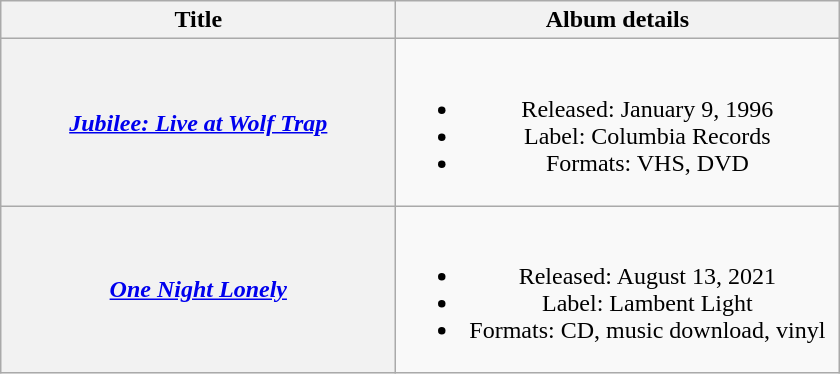<table class="wikitable plainrowheaders" style="text-align:center;" border="1">
<tr>
<th scope="col" style="width:16em;">Title</th>
<th scope="col" style="width:18em;">Album details</th>
</tr>
<tr>
<th scope="row"><em><a href='#'>Jubilee: Live at Wolf Trap</a></em></th>
<td><br><ul><li>Released: January 9, 1996</li><li>Label: Columbia Records</li><li>Formats: VHS, DVD</li></ul></td>
</tr>
<tr>
<th scope="row"><em><a href='#'>One Night Lonely</a></em></th>
<td><br><ul><li>Released: August 13, 2021</li><li>Label: Lambent Light</li><li>Formats: CD, music download, vinyl</li></ul></td>
</tr>
</table>
